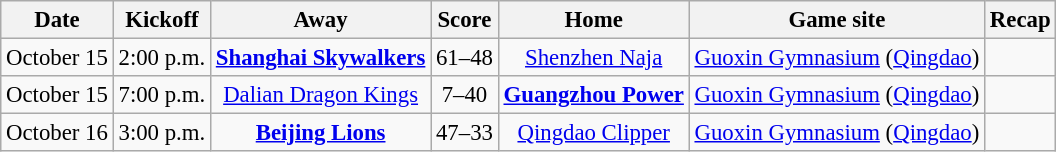<table class="wikitable" style="font-size: 95%;">
<tr>
<th>Date</th>
<th>Kickoff</th>
<th>Away</th>
<th>Score</th>
<th>Home</th>
<th>Game site</th>
<th>Recap</th>
</tr>
<tr style="text-align:center;">
<td>October 15</td>
<td>2:00 p.m.</td>
<td><strong><a href='#'>Shanghai Skywalkers</a></strong></td>
<td>61–48</td>
<td><a href='#'>Shenzhen Naja</a></td>
<td><a href='#'>Guoxin Gymnasium</a> (<a href='#'>Qingdao</a>)</td>
<td></td>
</tr>
<tr style="text-align:center;">
<td>October 15</td>
<td>7:00 p.m.</td>
<td><a href='#'>Dalian Dragon Kings</a></td>
<td>7–40</td>
<td><strong><a href='#'>Guangzhou Power</a></strong></td>
<td><a href='#'>Guoxin Gymnasium</a> (<a href='#'>Qingdao</a>)</td>
<td></td>
</tr>
<tr style="text-align:center;">
<td>October 16</td>
<td>3:00 p.m.</td>
<td><strong><a href='#'>Beijing Lions</a></strong></td>
<td>47–33</td>
<td><a href='#'>Qingdao Clipper</a></td>
<td><a href='#'>Guoxin Gymnasium</a> (<a href='#'>Qingdao</a>)</td>
<td></td>
</tr>
</table>
